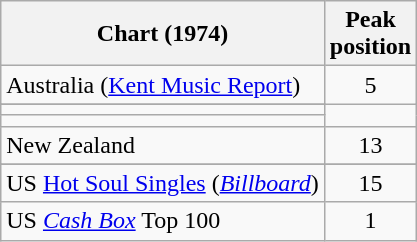<table class="wikitable sortable">
<tr>
<th align="left">Chart (1974)</th>
<th align="left">Peak<br>position</th>
</tr>
<tr>
<td align="left">Australia (<a href='#'>Kent Music Report</a>)</td>
<td style="text-align:center;">5</td>
</tr>
<tr>
</tr>
<tr>
<td></td>
</tr>
<tr>
<td></td>
</tr>
<tr>
<td align="left">New Zealand</td>
<td style="text-align:center;">13</td>
</tr>
<tr>
</tr>
<tr>
<td scope="row">US <a href='#'>Hot Soul Singles</a> (<em><a href='#'>Billboard</a></em>)</td>
<td style="text-align:center;">15</td>
</tr>
<tr>
<td align="left">US <em><a href='#'>Cash Box</a></em> Top 100</td>
<td style="text-align:center;">1</td>
</tr>
</table>
